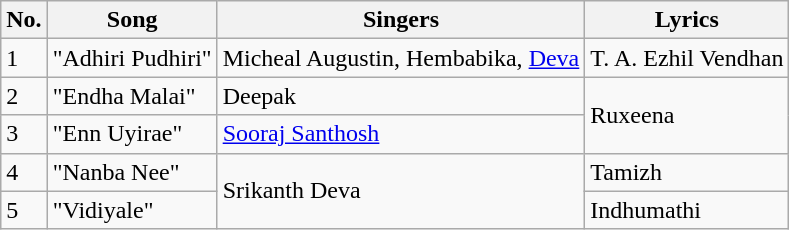<table class="wikitable">
<tr>
<th>No.</th>
<th>Song</th>
<th>Singers</th>
<th>Lyrics</th>
</tr>
<tr>
<td>1</td>
<td>"Adhiri Pudhiri"</td>
<td>Micheal Augustin, Hembabika, <a href='#'>Deva</a></td>
<td>T. A. Ezhil Vendhan</td>
</tr>
<tr>
<td>2</td>
<td>"Endha Malai"</td>
<td>Deepak</td>
<td rowspan=2>Ruxeena</td>
</tr>
<tr>
<td>3</td>
<td>"Enn Uyirae"</td>
<td><a href='#'>Sooraj Santhosh</a></td>
</tr>
<tr>
<td>4</td>
<td>"Nanba Nee"</td>
<td rowspan=2>Srikanth Deva</td>
<td>Tamizh</td>
</tr>
<tr>
<td>5</td>
<td>"Vidiyale"</td>
<td>Indhumathi</td>
</tr>
</table>
